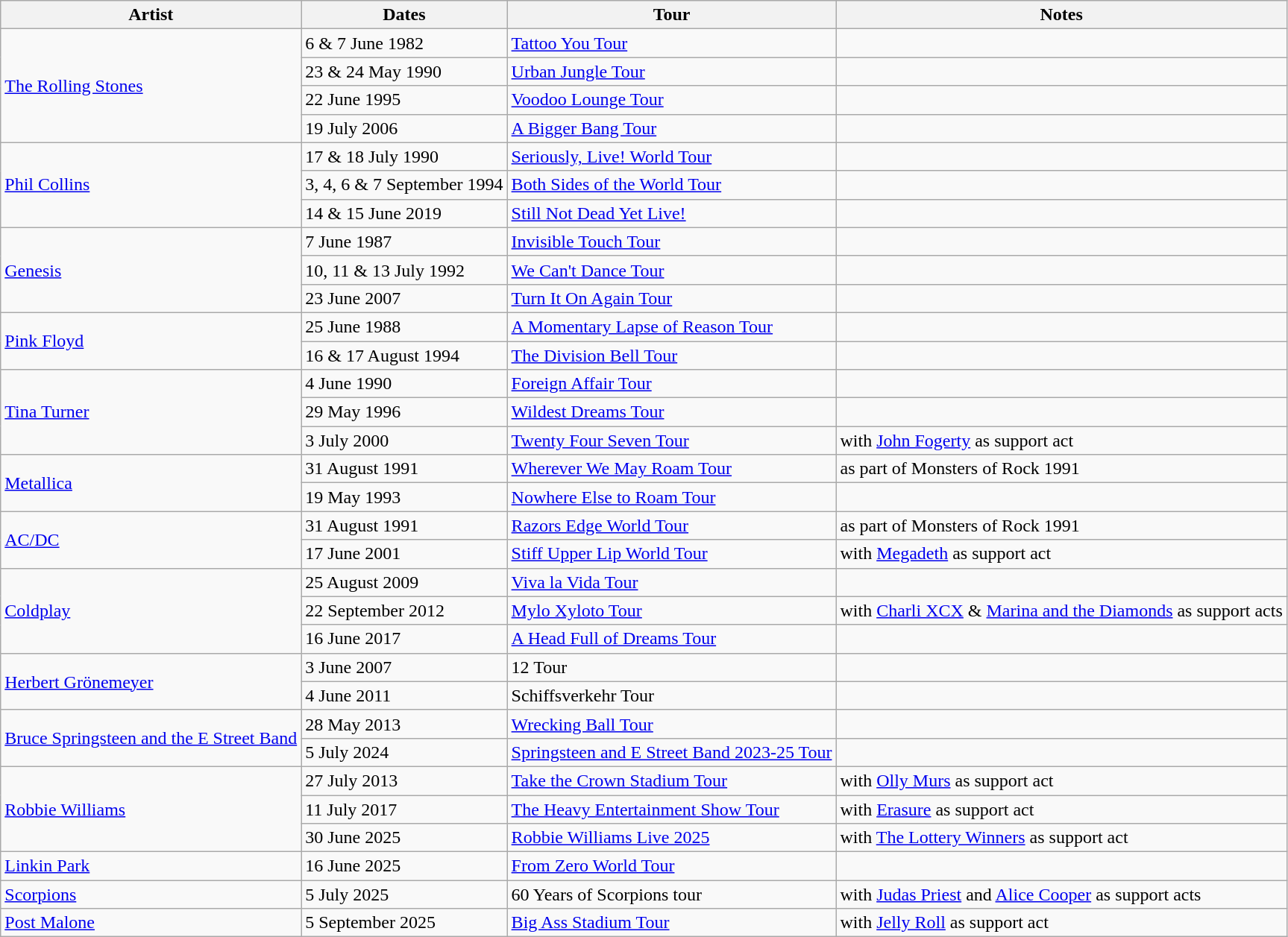<table class="wikitable">
<tr>
<th>Artist</th>
<th>Dates</th>
<th>Tour</th>
<th>Notes</th>
</tr>
<tr>
<td rowspan="4"><a href='#'>The Rolling Stones</a></td>
<td>6 & 7 June 1982</td>
<td><a href='#'>Tattoo You Tour</a></td>
<td></td>
</tr>
<tr>
<td>23 & 24 May 1990</td>
<td><a href='#'>Urban Jungle Tour</a></td>
<td></td>
</tr>
<tr>
<td>22 June 1995</td>
<td><a href='#'>Voodoo Lounge Tour</a></td>
<td></td>
</tr>
<tr>
<td>19 July 2006</td>
<td><a href='#'>A Bigger Bang Tour</a></td>
<td></td>
</tr>
<tr>
<td rowspan="3"><a href='#'>Phil Collins</a></td>
<td>17 & 18 July 1990</td>
<td><a href='#'>Seriously, Live! World Tour</a></td>
<td></td>
</tr>
<tr>
<td>3, 4, 6 & 7 September 1994</td>
<td><a href='#'>Both Sides of the World Tour</a></td>
<td></td>
</tr>
<tr>
<td>14 & 15 June 2019</td>
<td><a href='#'>Still Not Dead Yet Live!</a></td>
<td></td>
</tr>
<tr>
<td rowspan="3"><a href='#'>Genesis</a></td>
<td>7 June 1987</td>
<td><a href='#'>Invisible Touch Tour</a></td>
<td></td>
</tr>
<tr>
<td>10, 11 & 13 July 1992</td>
<td><a href='#'>We Can't Dance Tour</a></td>
<td></td>
</tr>
<tr>
<td>23 June 2007</td>
<td><a href='#'>Turn It On Again Tour</a></td>
<td></td>
</tr>
<tr>
<td rowspan="2"><a href='#'>Pink Floyd</a></td>
<td>25 June 1988</td>
<td><a href='#'>A Momentary Lapse of Reason Tour</a></td>
<td></td>
</tr>
<tr>
<td>16 & 17 August 1994</td>
<td><a href='#'>The Division Bell Tour</a></td>
<td></td>
</tr>
<tr>
<td rowspan="3"><a href='#'>Tina Turner</a></td>
<td>4 June 1990</td>
<td><a href='#'>Foreign Affair Tour</a></td>
<td></td>
</tr>
<tr>
<td>29 May 1996</td>
<td><a href='#'>Wildest Dreams Tour</a></td>
<td></td>
</tr>
<tr>
<td>3 July 2000</td>
<td><a href='#'>Twenty Four Seven Tour</a></td>
<td>with <a href='#'>John Fogerty</a> as support act</td>
</tr>
<tr>
<td rowspan="2"><a href='#'>Metallica</a></td>
<td>31 August 1991</td>
<td><a href='#'>Wherever We May Roam Tour</a></td>
<td>as part of Monsters of Rock 1991</td>
</tr>
<tr>
<td>19 May 1993</td>
<td><a href='#'>Nowhere Else to Roam Tour</a></td>
<td></td>
</tr>
<tr>
<td rowspan="2"><a href='#'>AC/DC</a></td>
<td>31 August 1991</td>
<td><a href='#'>Razors Edge World Tour</a></td>
<td>as part of Monsters of Rock 1991</td>
</tr>
<tr>
<td>17 June 2001</td>
<td><a href='#'>Stiff Upper Lip World Tour</a></td>
<td>with <a href='#'>Megadeth</a> as support act</td>
</tr>
<tr>
<td rowspan="3"><a href='#'>Coldplay</a></td>
<td>25 August 2009</td>
<td><a href='#'>Viva la Vida Tour</a></td>
<td></td>
</tr>
<tr>
<td>22 September 2012</td>
<td><a href='#'>Mylo Xyloto Tour</a></td>
<td>with <a href='#'>Charli XCX</a> & <a href='#'>Marina and the Diamonds</a> as support acts</td>
</tr>
<tr>
<td>16 June 2017</td>
<td><a href='#'>A Head Full of Dreams Tour</a></td>
<td></td>
</tr>
<tr>
<td rowspan="2"><a href='#'>Herbert Grönemeyer</a></td>
<td>3 June 2007</td>
<td>12 Tour</td>
<td></td>
</tr>
<tr>
<td>4 June 2011</td>
<td>Schiffsverkehr Tour</td>
<td></td>
</tr>
<tr>
<td rowspan="2"><a href='#'>Bruce Springsteen and the E Street Band</a></td>
<td>28 May 2013</td>
<td><a href='#'>Wrecking Ball Tour</a></td>
<td></td>
</tr>
<tr>
<td>5 July 2024</td>
<td><a href='#'>Springsteen and E Street Band 2023-25 Tour</a></td>
<td></td>
</tr>
<tr>
<td rowspan="3"><a href='#'>Robbie Williams</a></td>
<td>27 July 2013</td>
<td><a href='#'>Take the Crown Stadium Tour</a></td>
<td>with <a href='#'>Olly Murs</a> as support act</td>
</tr>
<tr>
<td>11 July 2017</td>
<td><a href='#'>The Heavy Entertainment Show Tour</a></td>
<td>with <a href='#'>Erasure</a> as support act</td>
</tr>
<tr>
<td>30 June 2025</td>
<td><a href='#'>Robbie Williams Live 2025</a></td>
<td>with <a href='#'>The Lottery Winners</a> as support act</td>
</tr>
<tr>
<td><a href='#'>Linkin Park</a></td>
<td>16 June 2025</td>
<td><a href='#'>From Zero World Tour</a></td>
<td></td>
</tr>
<tr>
<td><a href='#'>Scorpions</a></td>
<td>5 July 2025</td>
<td>60 Years of Scorpions tour</td>
<td>with <a href='#'>Judas Priest</a> and <a href='#'>Alice Cooper</a> as support acts</td>
</tr>
<tr>
<td><a href='#'>Post Malone</a></td>
<td>5 September 2025</td>
<td><a href='#'>Big Ass Stadium Tour</a></td>
<td>with <a href='#'>Jelly Roll</a> as support act</td>
</tr>
</table>
